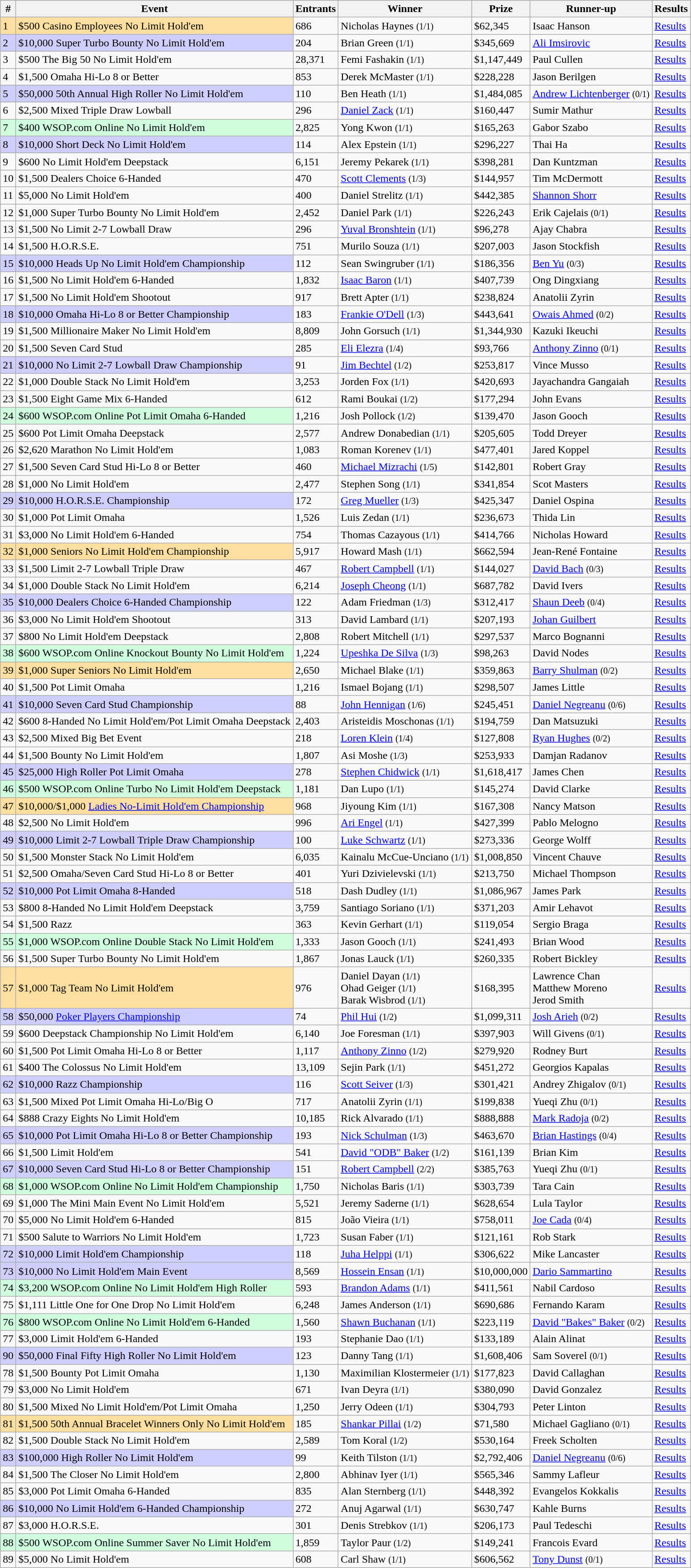<table class="wikitable sortable">
<tr>
<th bgcolor="#FFEBAD">#</th>
<th bgcolor="#FFEBAD">Event</th>
<th bgcolor="#FFEBAD">Entrants</th>
<th bgcolor="#FFEBAD">Winner</th>
<th bgcolor="#FFEBAD">Prize</th>
<th bgcolor="#FFEBAD">Runner-up</th>
<th bgcolor="#FFEBAD">Results</th>
</tr>
<tr>
<td style="background-color:#FFDF9F">1</td>
<td style="background-color:#FFDF9F">$500 Casino Employees No Limit Hold'em</td>
<td>686</td>
<td> Nicholas Haynes <small>(1/1)</small></td>
<td>$62,345</td>
<td> Isaac Hanson</td>
<td><a href='#'>Results</a></td>
</tr>
<tr>
<td style="background-color:#CFCFFF">2</td>
<td style="background-color:#CFCFFF">$10,000 Super Turbo Bounty No Limit Hold'em</td>
<td>204</td>
<td> Brian Green <small>(1/1)</small></td>
<td>$345,669</td>
<td> <a href='#'>Ali Imsirovic</a></td>
<td><a href='#'>Results</a></td>
</tr>
<tr>
<td>3</td>
<td>$500 The Big 50 No Limit Hold'em</td>
<td>28,371</td>
<td> Femi Fashakin <small>(1/1)</small></td>
<td>$1,147,449</td>
<td> Paul Cullen</td>
<td><a href='#'>Results</a></td>
</tr>
<tr>
<td>4</td>
<td>$1,500 Omaha Hi-Lo 8 or Better</td>
<td>853</td>
<td> Derek McMaster <small>(1/1)</small></td>
<td>$228,228</td>
<td> Jason Berilgen</td>
<td><a href='#'>Results</a></td>
</tr>
<tr>
<td style="background-color:#CFCFFF">5</td>
<td style="background-color:#CFCFFF">$50,000 50th Annual High Roller No Limit Hold'em</td>
<td>110</td>
<td> Ben Heath <small>(1/1)</small></td>
<td>$1,484,085</td>
<td> <a href='#'>Andrew Lichtenberger</a> <small>(0/1)</small></td>
<td><a href='#'>Results</a></td>
</tr>
<tr>
<td>6</td>
<td>$2,500 Mixed Triple Draw Lowball</td>
<td>296</td>
<td> <a href='#'>Daniel Zack</a> <small>(1/1)</small></td>
<td>$160,447</td>
<td> Sumir Mathur</td>
<td><a href='#'>Results</a></td>
</tr>
<tr>
<td style="background-color:#CFFFDF">7</td>
<td style="background-color:#CFFFDF">$400 WSOP.com Online No Limit Hold'em</td>
<td>2,825</td>
<td> Yong Kwon <small>(1/1)</small></td>
<td>$165,263</td>
<td> Gabor Szabo</td>
<td><a href='#'>Results</a></td>
</tr>
<tr>
<td style="background-color:#CFCFFF">8</td>
<td style="background-color:#CFCFFF">$10,000 Short Deck No Limit Hold'em</td>
<td>114</td>
<td> Alex Epstein <small>(1/1)</small></td>
<td>$296,227</td>
<td> Thai Ha</td>
<td><a href='#'>Results</a></td>
</tr>
<tr>
<td>9</td>
<td>$600 No Limit Hold'em Deepstack</td>
<td>6,151</td>
<td> Jeremy Pekarek <small>(1/1)</small></td>
<td>$398,281</td>
<td> Dan Kuntzman</td>
<td><a href='#'>Results</a></td>
</tr>
<tr>
<td>10</td>
<td>$1,500 Dealers Choice 6-Handed</td>
<td>470</td>
<td> <a href='#'>Scott Clements</a> <small>(1/3)</small></td>
<td>$144,957</td>
<td> Tim McDermott</td>
<td><a href='#'>Results</a></td>
</tr>
<tr>
<td>11</td>
<td>$5,000 No Limit Hold'em</td>
<td>400</td>
<td> Daniel Strelitz <small>(1/1)</small></td>
<td>$442,385</td>
<td> <a href='#'>Shannon Shorr</a></td>
<td><a href='#'>Results</a></td>
</tr>
<tr>
<td>12</td>
<td>$1,000 Super Turbo Bounty No Limit Hold'em</td>
<td>2,452</td>
<td> Daniel Park <small>(1/1)</small></td>
<td>$226,243</td>
<td> Erik Cajelais <small>(0/1)</small></td>
<td><a href='#'>Results</a></td>
</tr>
<tr>
<td>13</td>
<td>$1,500 No Limit 2-7 Lowball Draw</td>
<td>296</td>
<td> <a href='#'>Yuval Bronshtein</a> <small>(1/1)</small></td>
<td>$96,278</td>
<td> Ajay Chabra</td>
<td><a href='#'>Results</a></td>
</tr>
<tr>
<td>14</td>
<td>$1,500 H.O.R.S.E.</td>
<td>751</td>
<td> Murilo Souza <small>(1/1)</small></td>
<td>$207,003</td>
<td> Jason Stockfish</td>
<td><a href='#'>Results</a></td>
</tr>
<tr>
<td style="background-color:#CFCFFF">15</td>
<td style="background-color:#CFCFFF">$10,000 Heads Up No Limit Hold'em Championship</td>
<td>112</td>
<td> Sean Swingruber <small>(1/1)</small></td>
<td>$186,356</td>
<td> <a href='#'>Ben Yu</a> <small>(0/3)</small></td>
<td><a href='#'>Results</a></td>
</tr>
<tr>
<td>16</td>
<td>$1,500 No Limit Hold'em 6-Handed</td>
<td>1,832</td>
<td> <a href='#'>Isaac Baron</a> <small>(1/1)</small></td>
<td>$407,739</td>
<td> Ong Dingxiang</td>
<td><a href='#'>Results</a></td>
</tr>
<tr>
<td>17</td>
<td>$1,500 No Limit Hold'em Shootout</td>
<td>917</td>
<td> Brett Apter <small>(1/1)</small></td>
<td>$238,824</td>
<td> Anatolii Zyrin</td>
<td><a href='#'>Results</a></td>
</tr>
<tr>
<td style="background-color:#CFCFFF">18</td>
<td style="background-color:#CFCFFF">$10,000 Omaha Hi-Lo 8 or Better Championship</td>
<td>183</td>
<td> <a href='#'>Frankie O'Dell</a> <small>(1/3)</small></td>
<td>$443,641</td>
<td> <a href='#'>Owais Ahmed</a> <small>(0/2)</small></td>
<td><a href='#'>Results</a></td>
</tr>
<tr>
<td>19</td>
<td>$1,500 Millionaire Maker No Limit Hold'em</td>
<td>8,809</td>
<td> John Gorsuch <small>(1/1)</small></td>
<td>$1,344,930</td>
<td> Kazuki Ikeuchi</td>
<td><a href='#'>Results</a></td>
</tr>
<tr>
<td>20</td>
<td>$1,500 Seven Card Stud</td>
<td>285</td>
<td> <a href='#'>Eli Elezra</a> <small>(1/4)</small></td>
<td>$93,766</td>
<td> <a href='#'>Anthony Zinno</a> <small>(0/1)</small></td>
<td><a href='#'>Results</a></td>
</tr>
<tr>
<td style="background-color:#CFCFFF">21</td>
<td style="background-color:#CFCFFF">$10,000 No Limit 2-7 Lowball Draw Championship</td>
<td>91</td>
<td> <a href='#'>Jim Bechtel</a> <small>(1/2)</small></td>
<td>$253,817</td>
<td> Vince Musso</td>
<td><a href='#'>Results</a></td>
</tr>
<tr>
<td>22</td>
<td>$1,000 Double Stack No Limit Hold'em</td>
<td>3,253</td>
<td> Jorden Fox <small>(1/1)</small></td>
<td>$420,693</td>
<td> Jayachandra Gangaiah</td>
<td><a href='#'>Results</a></td>
</tr>
<tr>
<td>23</td>
<td>$1,500 Eight Game Mix 6-Handed</td>
<td>612</td>
<td> Rami Boukai <small>(1/2)</small></td>
<td>$177,294</td>
<td> John Evans</td>
<td><a href='#'>Results</a></td>
</tr>
<tr>
<td style="background-color:#CFFFDF">24</td>
<td style="background-color:#CFFFDF">$600 WSOP.com Online Pot Limit Omaha 6-Handed</td>
<td>1,216</td>
<td> Josh Pollock <small>(1/2)</small></td>
<td>$139,470</td>
<td> Jason Gooch</td>
<td><a href='#'>Results</a></td>
</tr>
<tr>
<td>25</td>
<td>$600 Pot Limit Omaha Deepstack</td>
<td>2,577</td>
<td> Andrew Donabedian <small>(1/1)</small></td>
<td>$205,605</td>
<td> Todd Dreyer</td>
<td><a href='#'>Results</a></td>
</tr>
<tr>
<td>26</td>
<td>$2,620 Marathon No Limit Hold'em</td>
<td>1,083</td>
<td> Roman Korenev <small>(1/1)</small></td>
<td>$477,401</td>
<td> Jared Koppel</td>
<td><a href='#'>Results</a></td>
</tr>
<tr>
<td>27</td>
<td>$1,500 Seven Card Stud Hi-Lo 8 or Better</td>
<td>460</td>
<td> <a href='#'>Michael Mizrachi</a> <small>(1/5)</small></td>
<td>$142,801</td>
<td> Robert Gray</td>
<td><a href='#'>Results</a></td>
</tr>
<tr>
<td>28</td>
<td>$1,000 No Limit Hold'em</td>
<td>2,477</td>
<td> Stephen Song <small>(1/1)</small></td>
<td>$341,854</td>
<td> Scot Masters</td>
<td><a href='#'>Results</a></td>
</tr>
<tr>
<td style="background-color:#CFCFFF">29</td>
<td style="background-color:#CFCFFF">$10,000 H.O.R.S.E. Championship</td>
<td>172</td>
<td> <a href='#'>Greg Mueller</a> <small>(1/3)</small></td>
<td>$425,347</td>
<td> Daniel Ospina</td>
<td><a href='#'>Results</a></td>
</tr>
<tr>
<td>30</td>
<td>$1,000 Pot Limit Omaha</td>
<td>1,526</td>
<td> Luis Zedan <small>(1/1)</small></td>
<td>$236,673</td>
<td> Thida Lin</td>
<td><a href='#'>Results</a></td>
</tr>
<tr>
<td>31</td>
<td>$3,000 No Limit Hold'em 6-Handed</td>
<td>754</td>
<td> Thomas Cazayous <small>(1/1)</small></td>
<td>$414,766</td>
<td> Nicholas Howard</td>
<td><a href='#'>Results</a></td>
</tr>
<tr>
<td style="background-color:#FFDF9F">32</td>
<td style="background-color:#FFDF9F">$1,000 Seniors No Limit Hold'em Championship</td>
<td>5,917</td>
<td> Howard Mash <small>(1/1)</small></td>
<td>$662,594</td>
<td> Jean-René Fontaine</td>
<td><a href='#'>Results</a></td>
</tr>
<tr>
<td>33</td>
<td>$1,500 Limit 2-7 Lowball Triple Draw</td>
<td>467</td>
<td> <a href='#'>Robert Campbell</a> <small>(1/1)</small></td>
<td>$144,027</td>
<td> <a href='#'>David Bach</a> <small>(0/3)</small></td>
<td><a href='#'>Results</a></td>
</tr>
<tr>
<td>34</td>
<td>$1,000 Double Stack No Limit Hold'em</td>
<td>6,214</td>
<td> <a href='#'>Joseph Cheong</a> <small>(1/1)</small></td>
<td>$687,782</td>
<td> David Ivers</td>
<td><a href='#'>Results</a></td>
</tr>
<tr>
<td style="background-color:#CFCFFF">35</td>
<td style="background-color:#CFCFFF">$10,000 Dealers Choice 6-Handed Championship</td>
<td>122</td>
<td> Adam Friedman <small>(1/3)</small></td>
<td>$312,417</td>
<td> <a href='#'>Shaun Deeb</a> <small>(0/4)</small></td>
<td><a href='#'>Results</a></td>
</tr>
<tr>
<td>36</td>
<td>$3,000 No Limit Hold'em Shootout</td>
<td>313</td>
<td> David Lambard <small>(1/1)</small></td>
<td>$207,193</td>
<td> <a href='#'>Johan Guilbert</a></td>
<td><a href='#'>Results</a></td>
</tr>
<tr>
<td>37</td>
<td>$800 No Limit Hold'em Deepstack</td>
<td>2,808</td>
<td> Robert Mitchell <small>(1/1)</small></td>
<td>$297,537</td>
<td> Marco Bognanni</td>
<td><a href='#'>Results</a></td>
</tr>
<tr>
<td style="background-color:#CFFFDF">38</td>
<td style="background-color:#CFFFDF">$600 WSOP.com Online Knockout Bounty No Limit Hold'em</td>
<td>1,224</td>
<td> <a href='#'>Upeshka De Silva</a> <small>(1/3)</small></td>
<td>$98,263</td>
<td> David Nodes</td>
<td><a href='#'>Results</a></td>
</tr>
<tr>
<td style="background-color:#FFDF9F">39</td>
<td style="background-color:#FFDF9F">$1,000 Super Seniors No Limit Hold'em</td>
<td>2,650</td>
<td> Michael Blake <small>(1/1)</small></td>
<td>$359,863</td>
<td> <a href='#'>Barry Shulman</a> <small>(0/2)</small></td>
<td><a href='#'>Results</a></td>
</tr>
<tr>
<td>40</td>
<td>$1,500 Pot Limit Omaha</td>
<td>1,216</td>
<td> Ismael Bojang <small>(1/1)</small></td>
<td>$298,507</td>
<td> James Little</td>
<td><a href='#'>Results</a></td>
</tr>
<tr>
<td style="background-color:#CFCFFF">41</td>
<td style="background-color:#CFCFFF">$10,000 Seven Card Stud Championship</td>
<td>88</td>
<td> <a href='#'>John Hennigan</a> <small>(1/6)</small></td>
<td>$245,451</td>
<td> <a href='#'>Daniel Negreanu</a> <small>(0/6)</small></td>
<td><a href='#'>Results</a></td>
</tr>
<tr>
<td>42</td>
<td>$600 8-Handed No Limit Hold'em/Pot Limit Omaha Deepstack</td>
<td>2,403</td>
<td> Aristeidis Moschonas <small>(1/1)</small></td>
<td>$194,759</td>
<td> Dan Matsuzuki</td>
<td><a href='#'>Results</a></td>
</tr>
<tr>
<td>43</td>
<td>$2,500 Mixed Big Bet Event</td>
<td>218</td>
<td> <a href='#'>Loren Klein</a> <small>(1/4)</small></td>
<td>$127,808</td>
<td> <a href='#'>Ryan Hughes</a> <small>(0/2)</small></td>
<td><a href='#'>Results</a></td>
</tr>
<tr>
<td>44</td>
<td>$1,500 Bounty No Limit Hold'em</td>
<td>1,807</td>
<td> Asi Moshe <small>(1/3)</small></td>
<td>$253,933</td>
<td> Damjan Radanov</td>
<td><a href='#'>Results</a></td>
</tr>
<tr>
<td style="background-color:#CFCFFF">45</td>
<td style="background-color:#CFCFFF">$25,000 High Roller Pot Limit Omaha</td>
<td>278</td>
<td> <a href='#'>Stephen Chidwick</a> <small>(1/1)</small></td>
<td>$1,618,417</td>
<td> James Chen</td>
<td><a href='#'>Results</a></td>
</tr>
<tr>
<td style="background-color:#CFFFDF">46</td>
<td style="background-color:#CFFFDF">$500 WSOP.com Online Turbo No Limit Hold'em Deepstack</td>
<td>1,181</td>
<td> Dan Lupo <small>(1/1)</small></td>
<td>$145,274</td>
<td> David Clarke</td>
<td><a href='#'>Results</a></td>
</tr>
<tr>
<td style="background-color:#FFDF9F">47</td>
<td style="background-color:#FFDF9F">$10,000/$1,000 <a href='#'>Ladies No-Limit Hold'em Championship</a></td>
<td>968</td>
<td> Jiyoung Kim <small>(1/1)</small></td>
<td>$167,308</td>
<td> Nancy Matson</td>
<td><a href='#'>Results</a></td>
</tr>
<tr>
<td>48</td>
<td>$2,500 No Limit Hold'em</td>
<td>996</td>
<td> <a href='#'>Ari Engel</a> <small>(1/1)</small></td>
<td>$427,399</td>
<td> Pablo Melogno</td>
<td><a href='#'>Results</a></td>
</tr>
<tr>
<td style="background-color:#CFCFFF">49</td>
<td style="background-color:#CFCFFF">$10,000 Limit 2-7 Lowball Triple Draw Championship</td>
<td>100</td>
<td> <a href='#'>Luke Schwartz</a> <small>(1/1)</small></td>
<td>$273,336</td>
<td> George Wolff</td>
<td><a href='#'>Results</a></td>
</tr>
<tr>
<td>50</td>
<td>$1,500 Monster Stack No Limit Hold'em</td>
<td>6,035</td>
<td> Kainalu McCue-Unciano <small>(1/1)</small></td>
<td>$1,008,850</td>
<td> Vincent Chauve</td>
<td><a href='#'>Results</a></td>
</tr>
<tr>
<td>51</td>
<td>$2,500 Omaha/Seven Card Stud Hi-Lo 8 or Better</td>
<td>401</td>
<td> Yuri Dzivielevski <small>(1/1)</small></td>
<td>$213,750</td>
<td> Michael Thompson</td>
<td><a href='#'>Results</a></td>
</tr>
<tr>
<td style="background-color:#CFCFFF">52</td>
<td style="background-color:#CFCFFF">$10,000 Pot Limit Omaha 8-Handed</td>
<td>518</td>
<td> Dash Dudley <small>(1/1)</small></td>
<td>$1,086,967</td>
<td> James Park</td>
<td><a href='#'>Results</a></td>
</tr>
<tr>
<td>53</td>
<td>$800 8-Handed No Limit Hold'em Deepstack</td>
<td>3,759</td>
<td> Santiago Soriano <small>(1/1)</small></td>
<td>$371,203</td>
<td> Amir Lehavot</td>
<td><a href='#'>Results</a></td>
</tr>
<tr>
<td>54</td>
<td>$1,500 Razz</td>
<td>363</td>
<td> Kevin Gerhart <small>(1/1)</small></td>
<td>$119,054</td>
<td> Sergio Braga</td>
<td><a href='#'>Results</a></td>
</tr>
<tr>
<td style="background-color:#CFFFDF">55</td>
<td style="background-color:#CFFFDF">$1,000 WSOP.com Online Double Stack No Limit Hold'em</td>
<td>1,333</td>
<td> Jason Gooch <small>(1/1)</small></td>
<td>$241,493</td>
<td> Brian Wood</td>
<td><a href='#'>Results</a></td>
</tr>
<tr>
<td>56</td>
<td>$1,500 Super Turbo Bounty No Limit Hold'em</td>
<td>1,867</td>
<td> Jonas Lauck <small>(1/1)</small></td>
<td>$260,335</td>
<td> Robert Bickley</td>
<td><a href='#'>Results</a></td>
</tr>
<tr>
<td style="background-color:#FFDF9F">57</td>
<td style="background-color:#FFDF9F">$1,000 Tag Team No Limit Hold'em</td>
<td>976</td>
<td> Daniel Dayan <small>(1/1)</small><br> Ohad Geiger <small>(1/1)</small><br> Barak Wisbrod <small>(1/1)</small></td>
<td>$168,395</td>
<td> Lawrence Chan<br> Matthew Moreno<br> Jerod Smith</td>
<td><a href='#'>Results</a></td>
</tr>
<tr>
<td style="background-color:#CFCFFF">58</td>
<td style="background-color:#CFCFFF">$50,000 <a href='#'>Poker Players Championship</a></td>
<td>74</td>
<td> <a href='#'>Phil Hui</a> <small>(1/2)</small></td>
<td>$1,099,311</td>
<td> <a href='#'>Josh Arieh</a> <small>(0/2)</small></td>
<td><a href='#'>Results</a></td>
</tr>
<tr>
<td>59</td>
<td>$600 Deepstack Championship No Limit Hold'em</td>
<td>6,140</td>
<td> Joe Foresman <small>(1/1)</small></td>
<td>$397,903</td>
<td> Will Givens <small>(0/1)</small></td>
<td><a href='#'>Results</a></td>
</tr>
<tr>
<td>60</td>
<td>$1,500 Pot Limit Omaha Hi-Lo 8 or Better</td>
<td>1,117</td>
<td> <a href='#'>Anthony Zinno</a> <small>(1/2)</small></td>
<td>$279,920</td>
<td> Rodney Burt</td>
<td><a href='#'>Results</a></td>
</tr>
<tr>
<td>61</td>
<td>$400 The Colossus No Limit Hold'em</td>
<td>13,109</td>
<td> Sejin Park <small>(1/1)</small></td>
<td>$451,272</td>
<td> Georgios Kapalas</td>
<td><a href='#'>Results</a></td>
</tr>
<tr>
<td style="background-color:#CFCFFF">62</td>
<td style="background-color:#CFCFFF">$10,000 Razz Championship</td>
<td>116</td>
<td> <a href='#'>Scott Seiver</a> <small>(1/3)</small></td>
<td>$301,421</td>
<td> Andrey Zhigalov <small>(0/1)</small></td>
<td><a href='#'>Results</a></td>
</tr>
<tr>
<td>63</td>
<td>$1,500 Mixed Pot Limit Omaha Hi-Lo/Big O</td>
<td>717</td>
<td> Anatolii Zyrin <small>(1/1)</small></td>
<td>$199,838</td>
<td> Yueqi Zhu <small>(0/1)</small></td>
<td><a href='#'>Results</a></td>
</tr>
<tr>
<td>64</td>
<td>$888 Crazy Eights No Limit Hold'em</td>
<td>10,185</td>
<td> Rick Alvarado <small>(1/1)</small></td>
<td>$888,888</td>
<td> <a href='#'>Mark Radoja</a> <small>(0/2)</small></td>
<td><a href='#'>Results</a></td>
</tr>
<tr>
<td style="background-color:#CFCFFF">65</td>
<td style="background-color:#CFCFFF">$10,000 Pot Limit Omaha Hi-Lo 8 or Better Championship</td>
<td>193</td>
<td> <a href='#'>Nick Schulman</a> <small>(1/3)</small></td>
<td>$463,670</td>
<td> <a href='#'>Brian Hastings</a> <small>(0/4)</small></td>
<td><a href='#'>Results</a></td>
</tr>
<tr>
<td>66</td>
<td>$1,500 Limit Hold'em</td>
<td>541</td>
<td> <a href='#'>David "ODB" Baker</a> <small>(1/2)</small></td>
<td>$161,139</td>
<td> Brian Kim</td>
<td><a href='#'>Results</a></td>
</tr>
<tr>
<td style="background-color:#CFCFFF">67</td>
<td style="background-color:#CFCFFF">$10,000 Seven Card Stud Hi-Lo 8 or Better Championship</td>
<td>151</td>
<td> <a href='#'>Robert Campbell</a> <small>(2/2)</small></td>
<td>$385,763</td>
<td> Yueqi Zhu <small>(0/1)</small></td>
<td><a href='#'>Results</a></td>
</tr>
<tr>
<td style="background-color:#CFFFDF">68</td>
<td style="background-color:#CFFFDF">$1,000 WSOP.com Online No Limit Hold'em Championship</td>
<td>1,750</td>
<td> Nicholas Baris <small>(1/1)</small></td>
<td>$303,739</td>
<td> Tara Cain</td>
<td><a href='#'>Results</a></td>
</tr>
<tr>
<td>69</td>
<td>$1,000 The Mini Main Event No Limit Hold'em</td>
<td>5,521</td>
<td> Jeremy Saderne <small>(1/1)</small></td>
<td>$628,654</td>
<td> Lula Taylor</td>
<td><a href='#'>Results</a></td>
</tr>
<tr>
<td>70</td>
<td>$5,000 No Limit Hold'em 6-Handed</td>
<td>815</td>
<td> João Vieira <small>(1/1)</small></td>
<td>$758,011</td>
<td> <a href='#'>Joe Cada</a> <small>(0/4)</small></td>
<td><a href='#'>Results</a></td>
</tr>
<tr>
<td>71</td>
<td>$500 Salute to Warriors No Limit Hold'em</td>
<td>1,723</td>
<td> Susan Faber <small>(1/1)</small></td>
<td>$121,161</td>
<td> Rob Stark</td>
<td><a href='#'>Results</a></td>
</tr>
<tr>
<td style="background-color:#CFCFFF">72</td>
<td style="background-color:#CFCFFF">$10,000 Limit Hold'em Championship</td>
<td>118</td>
<td> <a href='#'>Juha Helppi</a> <small>(1/1)</small></td>
<td>$306,622</td>
<td> Mike Lancaster</td>
<td><a href='#'>Results</a></td>
</tr>
<tr>
<td style="background-color:#CFCFFF">73</td>
<td style="background-color:#CFCFFF">$10,000 No Limit Hold'em Main Event</td>
<td>8,569</td>
<td> <a href='#'>Hossein Ensan</a> <small>(1/1)</small></td>
<td>$10,000,000</td>
<td> <a href='#'>Dario Sammartino</a></td>
<td><a href='#'>Results</a></td>
</tr>
<tr>
<td style="background-color:#CFFFDF">74</td>
<td style="background-color:#CFFFDF">$3,200 WSOP.com Online No Limit Hold'em High Roller</td>
<td>593</td>
<td> <a href='#'>Brandon Adams</a> <small>(1/1)</small></td>
<td>$411,561</td>
<td> Nabil Cardoso</td>
<td><a href='#'>Results</a></td>
</tr>
<tr>
<td>75</td>
<td>$1,111 Little One for One Drop No Limit Hold'em</td>
<td>6,248</td>
<td> James Anderson <small>(1/1)</small></td>
<td>$690,686</td>
<td> Fernando Karam</td>
<td><a href='#'>Results</a></td>
</tr>
<tr>
<td style="background-color:#CFFFDF">76</td>
<td style="background-color:#CFFFDF">$800 WSOP.com Online No Limit Hold'em 6-Handed</td>
<td>1,560</td>
<td> <a href='#'>Shawn Buchanan</a> <small>(1/1)</small></td>
<td>$223,119</td>
<td> <a href='#'>David "Bakes" Baker</a> <small>(0/2)</small></td>
<td><a href='#'>Results</a></td>
</tr>
<tr>
<td>77</td>
<td>$3,000 Limit Hold'em 6-Handed</td>
<td>193</td>
<td> Stephanie Dao <small>(1/1)</small></td>
<td>$133,189</td>
<td> Alain Alinat</td>
<td><a href='#'>Results</a></td>
</tr>
<tr>
<td style="background-color:#CFCFFF">90</td>
<td style="background-color:#CFCFFF">$50,000 Final Fifty High Roller No Limit Hold'em</td>
<td>123</td>
<td> Danny Tang <small>(1/1)</small></td>
<td>$1,608,406</td>
<td> Sam Soverel <small>(0/1)</small></td>
<td><a href='#'>Results</a></td>
</tr>
<tr>
<td>78</td>
<td>$1,500 Bounty Pot Limit Omaha</td>
<td>1,130</td>
<td> Maximilian Klostermeier <small>(1/1)</small></td>
<td>$177,823</td>
<td> David Callaghan</td>
<td><a href='#'>Results</a></td>
</tr>
<tr>
<td>79</td>
<td>$3,000 No Limit Hold'em</td>
<td>671</td>
<td> Ivan Deyra <small>(1/1)</small></td>
<td>$380,090</td>
<td> David Gonzalez</td>
<td><a href='#'>Results</a></td>
</tr>
<tr>
<td>80</td>
<td>$1,500 Mixed No Limit Hold'em/Pot Limit Omaha</td>
<td>1,250</td>
<td> Jerry Odeen <small>(1/1)</small></td>
<td>$304,793</td>
<td> Peter Linton</td>
<td><a href='#'>Results</a></td>
</tr>
<tr>
<td style="background-color:#FFDF9F">81</td>
<td style="background-color:#FFDF9F">$1,500 50th Annual Bracelet Winners Only No Limit Hold'em</td>
<td>185</td>
<td> <a href='#'>Shankar Pillai</a> <small>(1/2)</small></td>
<td>$71,580</td>
<td> Michael Gagliano <small>(0/1)</small></td>
<td><a href='#'>Results</a></td>
</tr>
<tr>
<td>82</td>
<td>$1,500 Double Stack No Limit Hold'em</td>
<td>2,589</td>
<td> Tom Koral <small>(1/2)</small></td>
<td>$530,164</td>
<td> Freek Scholten</td>
<td><a href='#'>Results</a></td>
</tr>
<tr>
<td style="background-color:#CFCFFF">83</td>
<td style="background-color:#CFCFFF">$100,000 High Roller No Limit Hold'em</td>
<td>99</td>
<td> Keith Tilston <small>(1/1)</small></td>
<td>$2,792,406</td>
<td> <a href='#'>Daniel Negreanu</a> <small>(0/6)</small></td>
<td><a href='#'>Results</a></td>
</tr>
<tr>
<td>84</td>
<td>$1,500 The Closer No Limit Hold'em</td>
<td>2,800</td>
<td> Abhinav Iyer <small>(1/1)</small></td>
<td>$565,346</td>
<td> Sammy Lafleur</td>
<td><a href='#'>Results</a></td>
</tr>
<tr>
<td>85</td>
<td>$3,000 Pot Limit Omaha 6-Handed</td>
<td>835</td>
<td> Alan Sternberg <small>(1/1)</small></td>
<td>$448,392</td>
<td> Evangelos Kokkalis</td>
<td><a href='#'>Results</a></td>
</tr>
<tr>
<td style="background-color:#CFCFFF">86</td>
<td style="background-color:#CFCFFF">$10,000 No Limit Hold'em 6-Handed Championship</td>
<td>272</td>
<td> Anuj Agarwal <small>(1/1)</small></td>
<td>$630,747</td>
<td> Kahle Burns</td>
<td><a href='#'>Results</a></td>
</tr>
<tr>
<td>87</td>
<td>$3,000 H.O.R.S.E.</td>
<td>301</td>
<td> Denis Strebkov <small>(1/1)</small></td>
<td>$206,173</td>
<td> Paul Tedeschi</td>
<td><a href='#'>Results</a></td>
</tr>
<tr>
<td style="background-color:#CFFFDF">88</td>
<td style="background-color:#CFFFDF">$500 WSOP.com Online Summer Saver No Limit Hold'em</td>
<td>1,859</td>
<td> Taylor Paur <small>(1/2)</small></td>
<td>$149,241</td>
<td> Francois Evard</td>
<td><a href='#'>Results</a></td>
</tr>
<tr>
<td>89</td>
<td>$5,000 No Limit Hold'em</td>
<td>608</td>
<td> Carl Shaw <small>(1/1)</small></td>
<td>$606,562</td>
<td> <a href='#'>Tony Dunst</a> <small>(0/1)</small></td>
<td><a href='#'>Results</a></td>
</tr>
</table>
